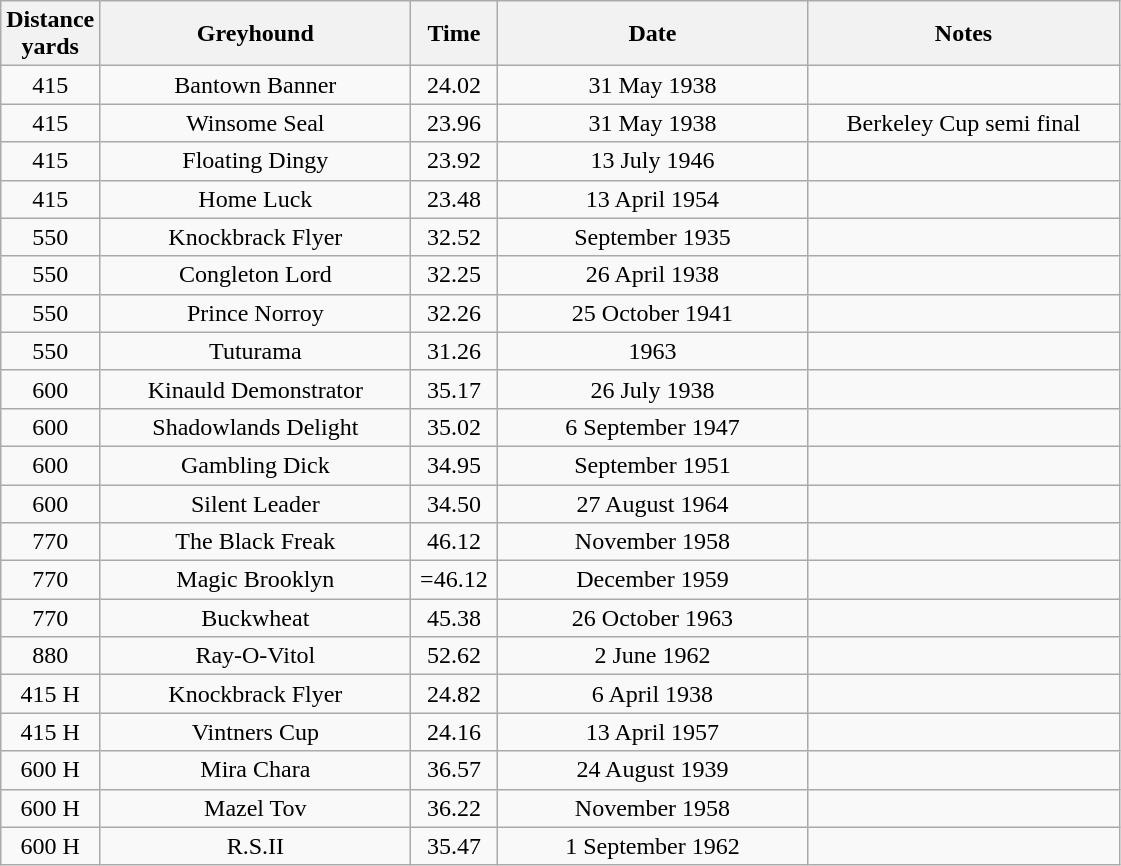<table class="wikitable" style="font-size: 100%">
<tr>
<th width=50>Distance <br>yards</th>
<th width=200>Greyhound</th>
<th width=50>Time</th>
<th width=200>Date</th>
<th width=200>Notes</th>
</tr>
<tr align=center>
<td>415</td>
<td>Bantown Banner</td>
<td>24.02</td>
<td>31 May 1938</td>
<td></td>
</tr>
<tr align=center>
<td>415</td>
<td>Winsome Seal</td>
<td>23.96</td>
<td>31 May 1938</td>
<td>Berkeley Cup semi final</td>
</tr>
<tr align=center>
<td>415</td>
<td>Floating Dingy</td>
<td>23.92</td>
<td>13 July 1946</td>
<td></td>
</tr>
<tr align=center>
<td>415</td>
<td>Home Luck</td>
<td>23.48</td>
<td>13 April 1954</td>
<td></td>
</tr>
<tr align=center>
<td>550</td>
<td>Knockbrack Flyer</td>
<td>32.52</td>
<td>September 1935</td>
<td></td>
</tr>
<tr align=center>
<td>550</td>
<td>Congleton Lord</td>
<td>32.25</td>
<td>26 April 1938</td>
</tr>
<tr align=center>
<td>550</td>
<td>Prince Norroy</td>
<td>32.26</td>
<td>25 October 1941</td>
<td></td>
</tr>
<tr align=center>
<td>550</td>
<td>Tuturama</td>
<td>31.26</td>
<td>1963</td>
<td></td>
</tr>
<tr align=center>
<td>600</td>
<td>Kinauld Demonstrator</td>
<td>35.17</td>
<td>26 July 1938</td>
<td></td>
</tr>
<tr align=center>
<td>600</td>
<td>Shadowlands Delight</td>
<td>35.02</td>
<td>6 September 1947</td>
<td></td>
</tr>
<tr align=center>
<td>600</td>
<td>Gambling Dick</td>
<td>34.95</td>
<td>September 1951</td>
<td></td>
</tr>
<tr align=center>
<td>600</td>
<td>Silent Leader</td>
<td>34.50</td>
<td>27 August 1964</td>
<td></td>
</tr>
<tr align=center>
<td>770</td>
<td>The Black Freak</td>
<td>46.12</td>
<td>November 1958</td>
<td></td>
</tr>
<tr align=center>
<td>770</td>
<td>Magic Brooklyn</td>
<td>=46.12</td>
<td>December 1959</td>
<td></td>
</tr>
<tr align=center>
<td>770</td>
<td>Buckwheat</td>
<td>45.38</td>
<td>26 October 1963</td>
<td></td>
</tr>
<tr align=center>
<td>880</td>
<td>Ray-O-Vitol</td>
<td>52.62</td>
<td>2 June 1962</td>
<td></td>
</tr>
<tr align=center>
<td>415 H</td>
<td>Knockbrack Flyer</td>
<td>24.82</td>
<td>6 April 1938</td>
<td></td>
</tr>
<tr align=center>
<td>415 H</td>
<td>Vintners Cup</td>
<td>24.16</td>
<td>13 April 1957</td>
<td></td>
</tr>
<tr align=center>
<td>600 H</td>
<td>Mira Chara</td>
<td>36.57</td>
<td>24 August 1939</td>
<td></td>
</tr>
<tr align=center>
<td>600 H</td>
<td>Mazel Tov</td>
<td>36.22</td>
<td>November 1958</td>
<td></td>
</tr>
<tr align=center>
<td>600 H</td>
<td>R.S.II</td>
<td>35.47</td>
<td>1 September 1962</td>
<td></td>
</tr>
</table>
